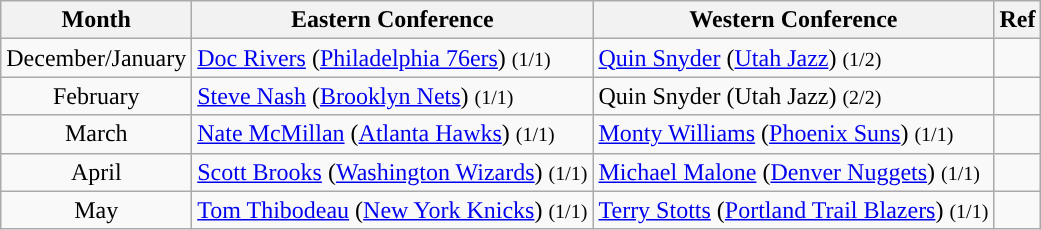<table class="wikitable sortable" style="text-align:left;">
<tr>
<th>Month</th>
<th>Eastern Conference</th>
<th>Western Conference</th>
<th class=unsortable>Ref</th>
</tr>
<tr>
<td style="text-align:center;">December/January</td>
<td><a href='#'>Doc Rivers</a> (<a href='#'>Philadelphia 76ers</a>) <small>(1/1)</small></td>
<td><a href='#'>Quin Snyder</a> (<a href='#'>Utah Jazz</a>) <small>(1/2)</small></td>
<td style="text-align:center;"></td>
</tr>
<tr>
<td style="text-align:center;">February</td>
<td><a href='#'>Steve Nash</a> (<a href='#'>Brooklyn Nets</a>) <small>(1/1)</small></td>
<td>Quin Snyder (Utah Jazz) <small>(2/2)</small></td>
<td style="text-align:center;"></td>
</tr>
<tr>
<td style="text-align:center;">March</td>
<td><a href='#'>Nate McMillan</a> (<a href='#'>Atlanta Hawks</a>) <small>(1/1)</small></td>
<td><a href='#'>Monty Williams</a> (<a href='#'>Phoenix Suns</a>) <small>(1/1)</small></td>
<td style="text-align:center;"></td>
</tr>
<tr>
<td style="text-align:center;">April</td>
<td><a href='#'>Scott Brooks</a> (<a href='#'>Washington Wizards</a>) <small>(1/1)</small></td>
<td><a href='#'>Michael Malone</a> (<a href='#'>Denver Nuggets</a>) <small>(1/1)</small></td>
<td style="text-align:center;"></td>
</tr>
<tr>
<td style="text-align:center;'">May</td>
<td><a href='#'>Tom Thibodeau</a> (<a href='#'>New York Knicks</a>) <small>(1/1)</small></td>
<td><a href='#'>Terry Stotts</a> (<a href='#'>Portland Trail Blazers</a>) <small>(1/1)</small></td>
<td style="text-align:center;"></td>
</tr>
</table>
